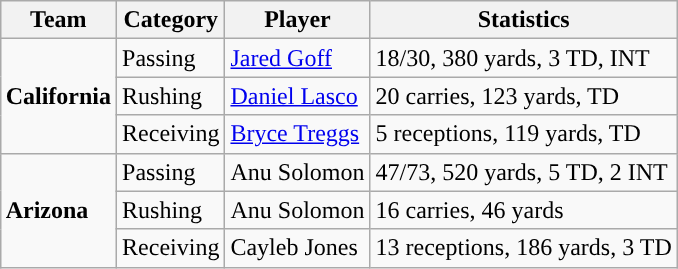<table class="wikitable" style="float: right;">
<tr>
<th>Team</th>
<th>Category</th>
<th>Player</th>
<th>Statistics</th>
</tr>
<tr>
<td rowspan=3><strong>California</strong></td>
<td>Passing</td>
<td><a href='#'>Jared Goff</a></td>
<td>18/30, 380 yards, 3 TD, INT</td>
</tr>
<tr>
<td>Rushing</td>
<td><a href='#'>Daniel Lasco</a></td>
<td>20 carries, 123 yards, TD</td>
</tr>
<tr>
<td>Receiving</td>
<td><a href='#'>Bryce Treggs</a></td>
<td>5 receptions, 119 yards, TD</td>
</tr>
<tr>
<td rowspan=3><strong>Arizona</strong></td>
<td>Passing</td>
<td>Anu Solomon</td>
<td>47/73, 520 yards, 5 TD, 2 INT</td>
</tr>
<tr>
<td>Rushing</td>
<td>Anu Solomon</td>
<td>16 carries, 46 yards</td>
</tr>
<tr>
<td>Receiving</td>
<td>Cayleb Jones</td>
<td>13 receptions, 186 yards, 3 TD</td>
</tr>
</table>
